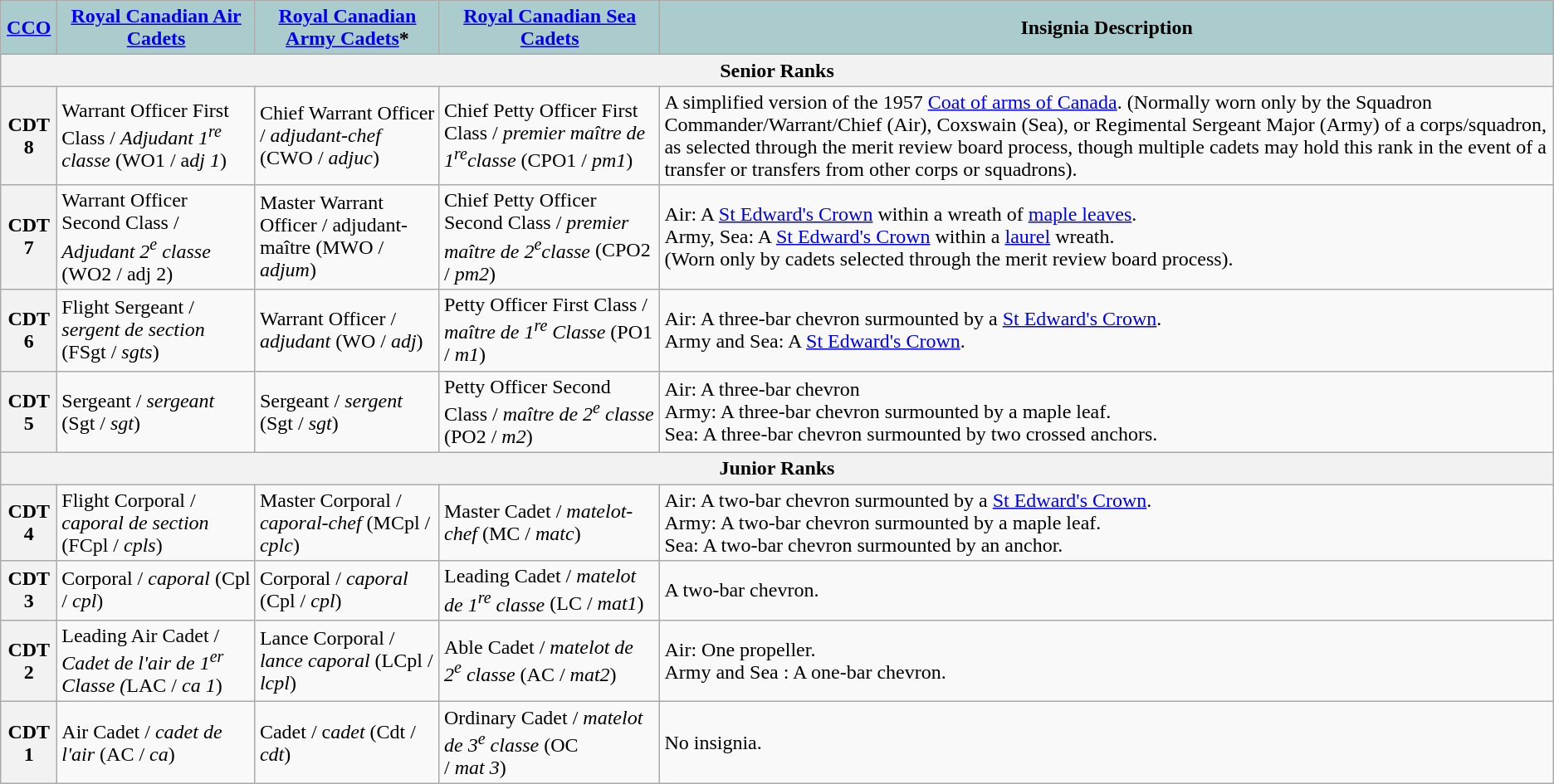<table class="wikitable">
<tr style="text-align: center; background: #aacccc;">
<td><strong><a href='#'>CCO</a></strong></td>
<td><strong><a href='#'>Royal Canadian Air Cadets</a></strong></td>
<td><strong><a href='#'>Royal Canadian Army Cadets</a>*</strong></td>
<td><strong><a href='#'>Royal Canadian Sea Cadets</a></strong></td>
<td><strong>Insignia Description</strong></td>
</tr>
<tr>
<th colspan=" 5 "><strong>Senior Ranks</strong></th>
</tr>
<tr>
<th><strong>CDT 8</strong></th>
<td>Warrant Officer First Class / <em>Adjudant 1<sup>re</sup> classe</em> (WO1 / a<em>dj 1</em>)</td>
<td>Chief Warrant Officer / <em>adjudant-chef</em> (CWO / <em>adjuc</em>)</td>
<td>Chief Petty Officer First Class / <em>premier maître de 1<sup>re</sup>classe</em> (CPO1 / <em>pm1</em>)</td>
<td>A simplified version of the 1957 <a href='#'>Coat of arms of Canada</a>. (Normally worn only by the Squadron Commander/Warrant/Chief (Air), Coxswain (Sea), or Regimental Sergeant Major (Army) of a corps/squadron, as selected through the merit review board process, though multiple cadets may hold this rank in the event of a transfer or transfers from other corps or squadrons).</td>
</tr>
<tr>
<th><strong>CDT 7</strong></th>
<td>Warrant Officer Second Class / <em>Adjudant 2<sup>e</sup> classe</em> (WO2 / adj 2)</td>
<td>Master Warrant Officer / adjudant-maître (MWO / <em>adjum</em>)</td>
<td>Chief Petty Officer Second Class / <em>premier maître de 2<sup>e</sup>classe</em> (CPO2 / <em>pm2</em>)</td>
<td>Air: A <a href='#'>St Edward's Crown</a> within a wreath of <a href='#'>maple leaves</a>.<br>Army, Sea: A <a href='#'>St Edward's Crown</a> within a <a href='#'>laurel</a> wreath.<br>(Worn only by cadets selected through the merit review board process).</td>
</tr>
<tr>
<th><strong>CDT 6</strong></th>
<td>Flight Sergeant / <em>sergent de section</em> (FSgt / <em>sgts</em>)</td>
<td>Warrant Officer / <em>adjudant</em> (WO / <em>adj</em>)</td>
<td>Petty Officer First Class / <em>maître de 1<sup>re</sup> Classe</em>  (PO1 / <em>m1</em>)</td>
<td>Air: A three-bar chevron surmounted by a <a href='#'>St Edward's Crown</a>.<br>Army and Sea: A <a href='#'>St Edward's Crown</a>.</td>
</tr>
<tr>
<th><strong>CDT 5</strong></th>
<td>Sergeant / <em>sergeant</em> (Sgt / <em>sgt</em>)</td>
<td>Sergeant / <em>sergent</em> (Sgt / <em>sgt</em>)</td>
<td>Petty Officer Second Class / <em>maître de 2<sup>e</sup> classe</em> (PO2 / <em>m2</em>)</td>
<td>Air: A three-bar chevron<br>Army: A three-bar chevron surmounted by a maple leaf.<br>Sea: A three-bar chevron surmounted by two crossed anchors.</td>
</tr>
<tr>
<th colspan=" 5 ">Junior Ranks</th>
</tr>
<tr>
<th><strong>CDT 4</strong></th>
<td>Flight Corporal / <em>caporal de section</em> (FCpl / <em>cpls</em>)</td>
<td>Master Corporal / <em>caporal-chef</em> (MCpl / <em>cplc</em>)</td>
<td>Master Cadet / <em>matelot-chef</em> (MC / <em>matc</em>)</td>
<td>Air: A two-bar chevron surmounted by a <a href='#'>St Edward's Crown</a>.<br>Army: A two-bar chevron surmounted by a maple leaf.<br>Sea: A two-bar chevron surmounted by an anchor.</td>
</tr>
<tr>
<th><strong>CDT 3</strong></th>
<td>Corporal / <em>caporal</em> (Cpl / <em>cpl</em>)</td>
<td>Corporal / <em>caporal</em> (Cpl / <em>cpl</em>)</td>
<td>Leading Cadet / <em>matelot de 1<sup>re</sup> classe</em> (LC / <em>mat1</em>)</td>
<td>A two-bar chevron.</td>
</tr>
<tr>
<th><strong>CDT 2</strong></th>
<td>Leading Air Cadet / <em>Cadet de l'air de 1<sup>er</sup> Classe (</em>LAC / <em>ca 1</em>)</td>
<td>Lance Corporal / <em>lance caporal</em> (LCpl / <em>lcpl</em>)</td>
<td>Able Cadet / <em>matelot de 2<sup>e</sup> classe</em> (AC / <em>mat2</em>)</td>
<td>Air: One propeller.<br>Army and Sea : A one-bar chevron.</td>
</tr>
<tr>
<th><strong>CDT 1</strong></th>
<td>Air Cadet / <em>cadet de l'air</em> (AC / <em>ca</em>)<br></td>
<td>Cadet / c<em>adet</em> (Cdt / <em>cdt</em>)<br></td>
<td>Ordinary Cadet / <em>matelot de 3<sup>e</sup> classe</em> (OC<br>/ <em>mat 3</em>)</td>
<td>No insignia.</td>
</tr>
</table>
